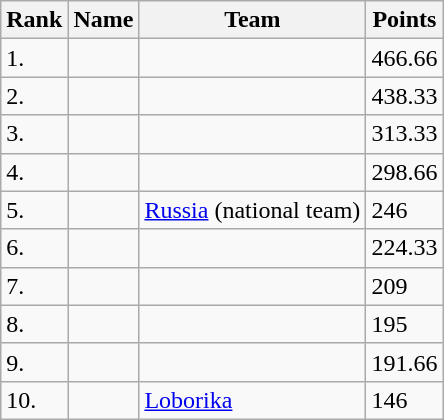<table class="wikitable sortable">
<tr>
<th>Rank</th>
<th>Name</th>
<th>Team</th>
<th>Points</th>
</tr>
<tr>
<td>1.</td>
<td></td>
<td></td>
<td>466.66</td>
</tr>
<tr>
<td>2.</td>
<td></td>
<td></td>
<td>438.33</td>
</tr>
<tr>
<td>3.</td>
<td></td>
<td></td>
<td>313.33</td>
</tr>
<tr>
<td>4.</td>
<td></td>
<td></td>
<td>298.66</td>
</tr>
<tr>
<td>5.</td>
<td></td>
<td><a href='#'>Russia</a> (national team)</td>
<td>246</td>
</tr>
<tr>
<td>6.</td>
<td></td>
<td></td>
<td>224.33</td>
</tr>
<tr>
<td>7.</td>
<td></td>
<td></td>
<td>209</td>
</tr>
<tr>
<td>8.</td>
<td></td>
<td></td>
<td>195</td>
</tr>
<tr>
<td>9.</td>
<td></td>
<td></td>
<td>191.66</td>
</tr>
<tr>
<td>10.</td>
<td></td>
<td><a href='#'>Loborika</a></td>
<td>146</td>
</tr>
</table>
